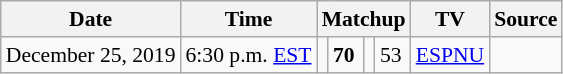<table class="wikitable" style="font-size:90%">
<tr>
<th>Date</th>
<th>Time</th>
<th colspan=4>Matchup</th>
<th>TV</th>
<th>Source</th>
</tr>
<tr>
<td>December 25, 2019</td>
<td>6:30 p.m. <a href='#'>EST</a></td>
<td style=></td>
<td><strong>70</strong></td>
<td style=></td>
<td>53</td>
<td><a href='#'>ESPNU</a></td>
<td></td>
</tr>
</table>
